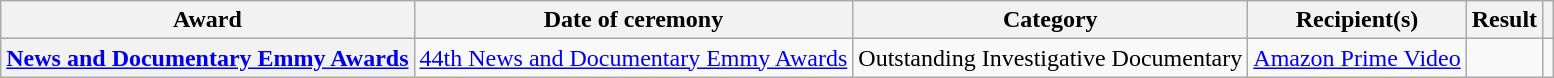<table class="wikitable sortable plainrowheaders">
<tr>
<th scope="col">Award</th>
<th scope="col">Date of ceremony</th>
<th scope="col">Category</th>
<th scope="col">Recipient(s)</th>
<th scope="col">Result</th>
<th scope="col" class="unsortable"></th>
</tr>
<tr>
<th scope="row"><a href='#'>News and Documentary Emmy Awards</a></th>
<td><a href='#'>44th News and Documentary Emmy Awards</a></td>
<td>Outstanding Investigative Documentary</td>
<td><a href='#'>Amazon Prime Video</a></td>
<td></td>
<td style="text-align:center;"></td>
</tr>
</table>
